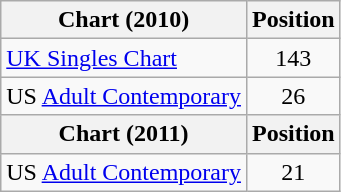<table class="wikitable">
<tr>
<th>Chart (2010)</th>
<th>Position</th>
</tr>
<tr>
<td><a href='#'>UK Singles Chart</a></td>
<td style="text-align:center;">143</td>
</tr>
<tr>
<td>US <a href='#'>Adult Contemporary</a></td>
<td style="text-align:center;">26</td>
</tr>
<tr>
<th>Chart (2011)</th>
<th>Position</th>
</tr>
<tr>
<td>US <a href='#'>Adult Contemporary</a></td>
<td style="text-align:center;">21</td>
</tr>
</table>
